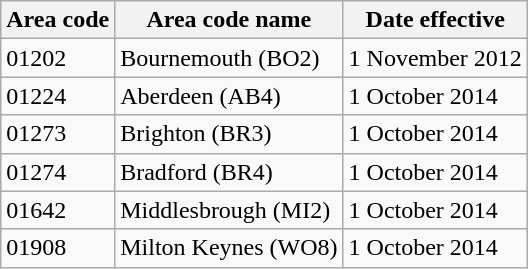<table class="wikitable">
<tr>
<th scope="col">Area code</th>
<th scope="col">Area code name</th>
<th scope="col">Date effective</th>
</tr>
<tr>
<td>01202</td>
<td>Bournemouth (BO2)</td>
<td>1 November 2012</td>
</tr>
<tr>
<td>01224</td>
<td>Aberdeen (AB4)</td>
<td>1 October 2014</td>
</tr>
<tr>
<td>01273</td>
<td>Brighton (BR3)</td>
<td>1 October 2014</td>
</tr>
<tr>
<td>01274</td>
<td>Bradford (BR4)</td>
<td>1 October 2014</td>
</tr>
<tr>
<td>01642</td>
<td>Middlesbrough (MI2)</td>
<td>1 October 2014</td>
</tr>
<tr>
<td>01908</td>
<td>Milton Keynes (WO8)</td>
<td>1 October 2014</td>
</tr>
</table>
